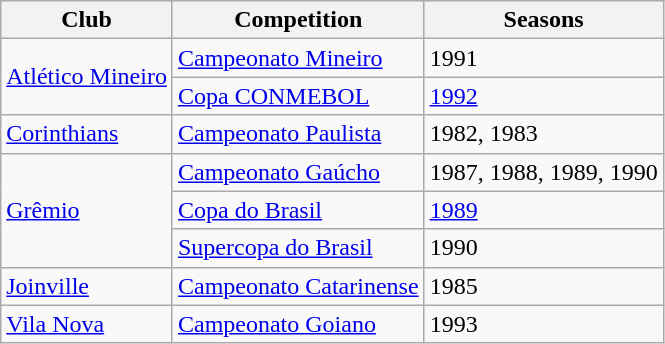<table class="wikitable sortable">
<tr>
<th>Club</th>
<th>Competition</th>
<th>Seasons</th>
</tr>
<tr>
<td rowspan=2><a href='#'>Atlético Mineiro</a></td>
<td><a href='#'>Campeonato Mineiro</a></td>
<td>1991</td>
</tr>
<tr>
<td><a href='#'>Copa CONMEBOL</a></td>
<td><a href='#'>1992</a></td>
</tr>
<tr>
<td><a href='#'>Corinthians</a></td>
<td><a href='#'>Campeonato Paulista</a></td>
<td>1982, 1983</td>
</tr>
<tr>
<td rowspan=3><a href='#'>Grêmio</a></td>
<td><a href='#'>Campeonato Gaúcho</a></td>
<td>1987, 1988, 1989, 1990</td>
</tr>
<tr>
<td><a href='#'>Copa do Brasil</a></td>
<td><a href='#'>1989</a></td>
</tr>
<tr>
<td><a href='#'>Supercopa do Brasil</a></td>
<td>1990</td>
</tr>
<tr>
<td><a href='#'>Joinville</a></td>
<td><a href='#'>Campeonato Catarinense</a></td>
<td>1985</td>
</tr>
<tr>
<td><a href='#'>Vila Nova</a></td>
<td><a href='#'>Campeonato Goiano</a></td>
<td>1993</td>
</tr>
</table>
